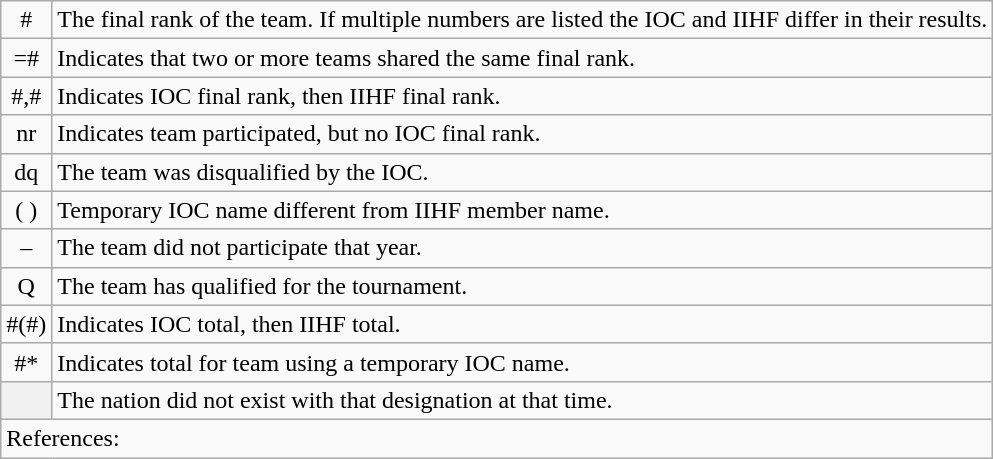<table class="wikitable">
<tr>
<td align=center>#</td>
<td>The final rank of the team. If multiple numbers are listed the IOC and IIHF differ in their results.</td>
</tr>
<tr>
<td align=center>=#</td>
<td>Indicates that two or more teams shared the same final rank.</td>
</tr>
<tr>
<td align=center>#,#</td>
<td>Indicates IOC final rank, then IIHF final rank.</td>
</tr>
<tr>
<td align=center>nr</td>
<td>Indicates team participated, but no IOC final rank.</td>
</tr>
<tr>
<td align=center>dq</td>
<td>The team was disqualified by the IOC.</td>
</tr>
<tr>
<td align=center>( )</td>
<td>Temporary IOC name different from IIHF member name.</td>
</tr>
<tr>
<td align=center>–</td>
<td>The team did not participate that year.</td>
</tr>
<tr>
<td align=center>Q</td>
<td>The team has qualified for the tournament.</td>
</tr>
<tr>
<td align=center>#(#)</td>
<td>Indicates IOC total, then IIHF total.</td>
</tr>
<tr>
<td align=center>#*</td>
<td>Indicates total for team using a temporary IOC name.</td>
</tr>
<tr>
<td bgcolor=F0F0F0></td>
<td>The nation did not exist with that designation at that time.</td>
</tr>
<tr>
<td colspan=2>References:</td>
</tr>
</table>
